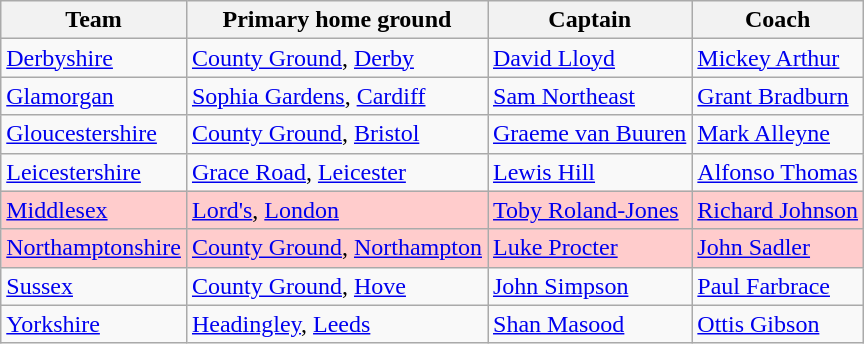<table class="wikitable sortable">
<tr>
<th>Team</th>
<th>Primary home ground</th>
<th>Captain</th>
<th>Coach</th>
</tr>
<tr>
<td><a href='#'>Derbyshire</a></td>
<td><a href='#'>County Ground</a>, <a href='#'>Derby</a></td>
<td> <a href='#'>David Lloyd</a></td>
<td> <a href='#'>Mickey Arthur</a></td>
</tr>
<tr>
<td><a href='#'>Glamorgan</a></td>
<td><a href='#'>Sophia Gardens</a>, <a href='#'>Cardiff</a></td>
<td> <a href='#'>Sam Northeast</a></td>
<td> <a href='#'>Grant Bradburn</a></td>
</tr>
<tr>
<td><a href='#'>Gloucestershire</a></td>
<td><a href='#'>County Ground</a>, <a href='#'>Bristol</a></td>
<td> <a href='#'>Graeme van Buuren</a></td>
<td> <a href='#'>Mark Alleyne</a></td>
</tr>
<tr>
<td><a href='#'>Leicestershire</a></td>
<td><a href='#'>Grace Road</a>, <a href='#'>Leicester</a></td>
<td> <a href='#'>Lewis Hill</a></td>
<td> <a href='#'>Alfonso Thomas</a></td>
</tr>
<tr style="background-color:#ffcccc">
<td><a href='#'>Middlesex</a></td>
<td><a href='#'>Lord's</a>, <a href='#'>London</a></td>
<td> <a href='#'>Toby Roland-Jones</a></td>
<td> <a href='#'>Richard Johnson</a></td>
</tr>
<tr style="background-color:#ffcccc">
<td><a href='#'>Northamptonshire</a></td>
<td><a href='#'>County Ground</a>, <a href='#'>Northampton</a></td>
<td> <a href='#'>Luke Procter</a></td>
<td> <a href='#'>John Sadler</a></td>
</tr>
<tr>
<td><a href='#'>Sussex</a></td>
<td><a href='#'>County Ground</a>, <a href='#'>Hove</a></td>
<td> <a href='#'>John Simpson</a></td>
<td> <a href='#'>Paul Farbrace</a></td>
</tr>
<tr>
<td><a href='#'>Yorkshire</a></td>
<td><a href='#'>Headingley</a>, <a href='#'>Leeds</a></td>
<td> <a href='#'>Shan Masood</a></td>
<td> <a href='#'>Ottis Gibson</a></td>
</tr>
</table>
